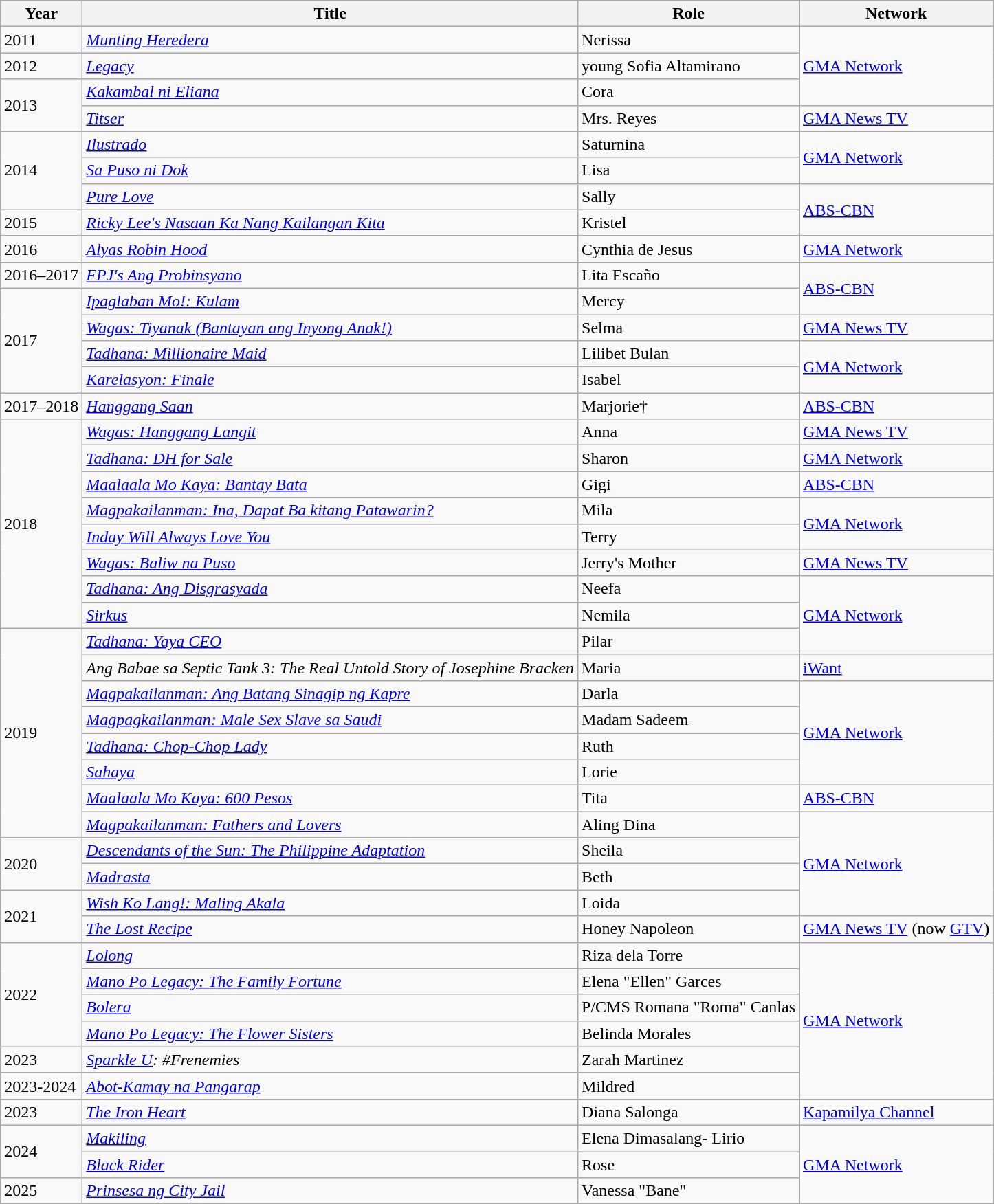<table class="wikitable sortable">
<tr>
<th>Year</th>
<th>Title</th>
<th>Role</th>
<th>Network</th>
</tr>
<tr>
<td>2011</td>
<td><em><a href='#'>Munting Heredera</a></em></td>
<td>Nerissa</td>
<td rowspan="3"><a href='#'>GMA Network</a></td>
</tr>
<tr>
<td>2012</td>
<td><em><a href='#'>Legacy</a></em></td>
<td>young Sofia Altamirano</td>
</tr>
<tr>
<td rowspan="2">2013</td>
<td><em><a href='#'>Kakambal ni Eliana</a></em></td>
<td>Cora</td>
</tr>
<tr>
<td><em><a href='#'>Titser</a></em></td>
<td>Mrs. Reyes</td>
<td><a href='#'>GMA News TV</a></td>
</tr>
<tr>
<td rowspan="3">2014</td>
<td><em><a href='#'>Ilustrado</a></em></td>
<td>Saturnina</td>
<td rowspan="2"><a href='#'>GMA Network</a></td>
</tr>
<tr>
<td><em><a href='#'>Sa Puso ni Dok</a></em></td>
<td>Lisa</td>
</tr>
<tr>
<td><em><a href='#'>Pure Love</a></em></td>
<td>Sally</td>
<td rowspan="2"><a href='#'>ABS-CBN</a></td>
</tr>
<tr>
<td>2015</td>
<td><em><a href='#'>Ricky Lee's Nasaan Ka Nang Kailangan Kita</a></em></td>
<td>Kristel</td>
</tr>
<tr>
<td>2016</td>
<td><em><a href='#'>Alyas Robin Hood</a></em></td>
<td>Cynthia de Jesus</td>
<td><a href='#'>GMA Network</a></td>
</tr>
<tr>
<td>2016–2017</td>
<td><em><a href='#'>FPJ's Ang Probinsyano</a></em></td>
<td>Lita Escaño</td>
<td rowspan="2"><a href='#'>ABS-CBN</a></td>
</tr>
<tr>
<td rowspan="4">2017</td>
<td><em><a href='#'>Ipaglaban Mo!: Kulam</a></em></td>
<td>Mercy</td>
</tr>
<tr>
<td><em><a href='#'>Wagas: Tiyanak (Bantayan ang Inyong Anak!)</a></em></td>
<td>Selma</td>
<td><a href='#'>GMA News TV</a> </td>
</tr>
<tr>
<td><em><a href='#'>Tadhana: Millionaire Maid</a></em></td>
<td>Lilibet Bulan</td>
<td rowspan="2"><a href='#'>GMA Network</a> </td>
</tr>
<tr>
<td><em><a href='#'>Karelasyon: Finale</a></em></td>
<td>Isabel </td>
</tr>
<tr>
<td>2017–2018</td>
<td><em><a href='#'>Hanggang Saan</a></em></td>
<td>Marjorie†</td>
<td><a href='#'>ABS-CBN</a></td>
</tr>
<tr>
<td rowspan="8">2018</td>
<td><em><a href='#'>Wagas: Hanggang Langit</a></em></td>
<td>Anna</td>
<td><a href='#'>GMA News TV</a> </td>
</tr>
<tr>
<td><em><a href='#'>Tadhana: DH for Sale</a></em></td>
<td>Sharon</td>
<td><a href='#'>GMA Network</a> </td>
</tr>
<tr>
<td><em><a href='#'>Maalaala Mo Kaya: Bantay Bata</a></em></td>
<td>Gigi</td>
<td><a href='#'>ABS-CBN</a> </td>
</tr>
<tr>
<td><em><a href='#'>Magpakailanman: Ina, Dapat Ba kitang Patawarin?</a></em></td>
<td>Mila</td>
<td rowspan="2"><a href='#'>GMA Network</a></td>
</tr>
<tr>
<td><em><a href='#'>Inday Will Always Love You</a></em></td>
<td>Terry </td>
</tr>
<tr>
<td><em><a href='#'>Wagas: Baliw na Puso</a></em></td>
<td>Jerry's Mother</td>
<td><a href='#'>GMA News TV</a> </td>
</tr>
<tr>
<td><em><a href='#'>Tadhana: Ang Disgrasyada</a></em></td>
<td>Neefa</td>
<td rowspan="3"><a href='#'>GMA Network</a></td>
</tr>
<tr>
<td><em><a href='#'>Sirkus</a></em></td>
<td>Nemila </td>
</tr>
<tr>
<td rowspan="8">2019</td>
<td><em><a href='#'>Tadhana: Yaya CEO</a></em></td>
<td>Pilar</td>
</tr>
<tr>
<td><em>Ang Babae sa Septic Tank 3: The Real Untold Story of Josephine Bracken</em></td>
<td>Maria</td>
<td><a href='#'>iWant</a> </td>
</tr>
<tr>
<td><em><a href='#'>Magpakailanman: Ang Batang Sinagip ng Kapre</a></em></td>
<td>Darla</td>
<td rowspan="4"><a href='#'>GMA Network</a> </td>
</tr>
<tr>
<td><em><a href='#'>Magpagkailanman: Male Sex Slave sa Saudi</a></em></td>
<td>Madam Sadeem </td>
</tr>
<tr>
<td><em><a href='#'>Tadhana: Chop-Chop Lady</a></em></td>
<td>Ruth </td>
</tr>
<tr>
<td><em><a href='#'>Sahaya</a></em></td>
<td>Lorie </td>
</tr>
<tr>
<td><em><a href='#'>Maalaala Mo Kaya: 600 Pesos</a></em></td>
<td>Tita</td>
<td><a href='#'>ABS-CBN</a> </td>
</tr>
<tr>
<td><em><a href='#'>Magpakailanman: Fathers and Lovers</a></em></td>
<td>Aling Dina</td>
<td rowspan="4"><a href='#'>GMA Network</a></td>
</tr>
<tr>
<td rowspan="2">2020</td>
<td><em><a href='#'>Descendants of the Sun: The Philippine Adaptation</a></em></td>
<td>Sheila</td>
</tr>
<tr>
<td><em><a href='#'>Madrasta</a></em></td>
<td>Beth </td>
</tr>
<tr>
<td rowspan="2">2021</td>
<td><em><a href='#'>Wish Ko Lang!: Maling Akala</a></em></td>
<td>Loida</td>
</tr>
<tr>
<td><em><a href='#'>The Lost Recipe</a></em></td>
<td>Honey Napoleon</td>
<td><a href='#'>GMA News TV</a> (now <a href='#'>GTV</a>) </td>
</tr>
<tr>
<td rowspan="4">2022</td>
<td><em><a href='#'>Lolong</a></em></td>
<td>Riza dela Torre</td>
<td rowspan="6"><a href='#'>GMA Network</a></td>
</tr>
<tr>
<td><em><a href='#'>Mano Po Legacy: The Family Fortune</a></em></td>
<td>Elena "Ellen" Garces</td>
</tr>
<tr>
<td><em><a href='#'>Bolera</a></em></td>
<td>P/CMS Romana "Roma" Canlas</td>
</tr>
<tr>
<td><em><a href='#'>Mano Po Legacy: The Flower Sisters</a></em></td>
<td>Belinda Morales</td>
</tr>
<tr>
<td>2023</td>
<td><em><a href='#'>Sparkle U</a>: #Frenemies</em></td>
<td>Zarah Martinez</td>
</tr>
<tr>
<td>2023-2024</td>
<td><em><a href='#'>Abot-Kamay na Pangarap</a></em></td>
<td>Mildred</td>
</tr>
<tr>
<td>2023</td>
<td><em><a href='#'>The Iron Heart</a></em></td>
<td>Diana Salonga</td>
<td><a href='#'>Kapamilya Channel</a></td>
</tr>
<tr>
<td rowspan="2">2024</td>
<td><em><a href='#'>Makiling</a></em></td>
<td>Elena Dimasalang- Lirio</td>
<td rowspan="3"><a href='#'>GMA Network</a></td>
</tr>
<tr>
<td><a href='#'><em>Black Rider</em></a></td>
<td>Rose</td>
</tr>
<tr>
<td>2025</td>
<td><a href='#'><em>Prinsesa ng City Jail</em></a></td>
<td>Vanessa "Bane"</td>
</tr>
</table>
